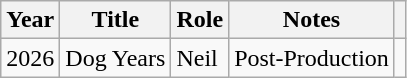<table class="wikitable">
<tr>
<th>Year</th>
<th>Title</th>
<th>Role</th>
<th>Notes</th>
<th></th>
</tr>
<tr>
<td>2026</td>
<td>Dog Years</td>
<td>Neil</td>
<td>Post-Production</td>
<td></td>
</tr>
</table>
